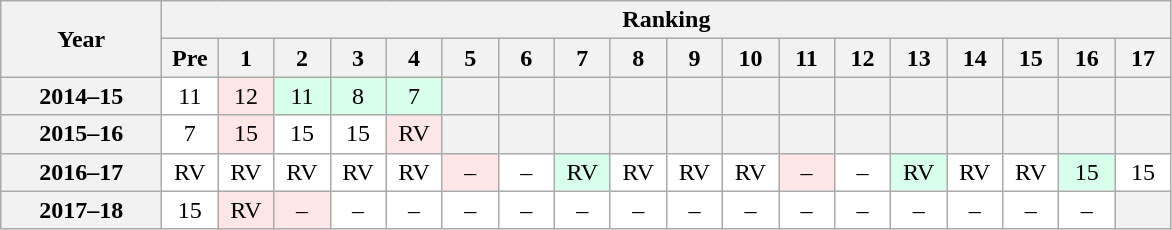<table class="wikitable" style="white-space:nowrap;">
<tr>
<th scope="col" width="100" rowspan="2">Year</th>
<th colspan="25">Ranking</th>
</tr>
<tr>
<th scope="col" width="30">Pre</th>
<th scope="col" width="30">1</th>
<th scope="col" width="30">2</th>
<th scope="col" width="30">3</th>
<th scope="col" width="30">4</th>
<th scope="col" width="30">5</th>
<th scope="col" width="30">6</th>
<th scope="col" width="30">7</th>
<th scope="col" width="30">8</th>
<th scope="col" width="30">9</th>
<th scope="col" width="30">10</th>
<th scope="col" width="30">11</th>
<th scope="col" width="30">12</th>
<th scope="col" width="30">13</th>
<th scope="col" width="30">14</th>
<th scope="col" width="30">15</th>
<th scope="col" width="30">16</th>
<th scope="col" width="30">17</th>
</tr>
<tr style="text-align:center;">
<th>2014–15</th>
<td bgcolor=FFFFFF>11</td>
<td bgcolor=FFE6E6>12</td>
<td bgcolor=D8FFEB>11</td>
<td bgcolor=D8FFEB>8</td>
<td bgcolor=D8FFEB>7</td>
<td bgcolor=F2F2F2></td>
<td bgcolor=F2F2F2></td>
<td bgcolor=F2F2F2></td>
<td bgcolor=F2F2F2></td>
<td bgcolor=F2F2F2></td>
<td bgcolor=F2F2F2></td>
<td bgcolor=F2F2F2></td>
<td bgcolor=F2F2F2></td>
<td bgcolor=F2F2F2></td>
<td bgcolor=F2F2F2></td>
<td bgcolor=F2F2F2></td>
<td bgcolor=F2F2F2></td>
<td bgcolor=F2F2F2></td>
</tr>
<tr style="text-align:center;">
<th>2015–16</th>
<td bgcolor=FFFFFF>7</td>
<td bgcolor=FFE6E6>15</td>
<td bgcolor=FFFFFF>15</td>
<td bgcolor=FFFFFF>15</td>
<td bgcolor=FFE6E6>RV</td>
<td bgcolor=F2F2F2></td>
<td bgcolor=F2F2F2></td>
<td bgcolor=F2F2F2></td>
<td bgcolor=F2F2F2></td>
<td bgcolor=F2F2F2></td>
<td bgcolor=F2F2F2></td>
<td bgcolor=F2F2F2></td>
<td bgcolor=F2F2F2></td>
<td bgcolor=F2F2F2></td>
<td bgcolor=F2F2F2></td>
<td bgcolor=F2F2F2></td>
<td bgcolor=F2F2F2></td>
<td bgcolor=F2F2F2></td>
</tr>
<tr style="text-align:center;">
<th>2016–17</th>
<td bgcolor=FFFFFF>RV</td>
<td bgcolor=FFFFFF>RV</td>
<td bgcolor=FFFFFF>RV</td>
<td bgcolor=FFFFFF>RV</td>
<td bgcolor=FFFFFF>RV</td>
<td bgcolor=FFE6E6>–</td>
<td bgcolor=FFFFFF>–</td>
<td bgcolor=D8FFEB>RV</td>
<td bgcolor=FFFFFF>RV</td>
<td bgcolor=FFFFFF>RV</td>
<td bgcolor=FFFFFF>RV</td>
<td bgcolor=FFE6E6>–</td>
<td bgcolor=FFFFFF>–</td>
<td bgcolor=D8FFEB>RV</td>
<td bgcolor=FFFFFF>RV</td>
<td bgcolor=FFFFFF>RV</td>
<td bgcolor=D8FFEB>15</td>
<td bgcolor=FFFFFF>15</td>
</tr>
<tr style="text-align:center;">
<th>2017–18</th>
<td bgcolor=FFFFFF>15</td>
<td bgcolor=FFE6E6>RV</td>
<td bgcolor=FFE6E6>–</td>
<td bgcolor=FFFFFF>–</td>
<td bgcolor=FFFFFF>–</td>
<td bgcolor=FFFFFF>–</td>
<td bgcolor=FFFFFF>–</td>
<td bgcolor=FFFFFF>–</td>
<td bgcolor=FFFFFF>–</td>
<td bgcolor=FFFFFF>–</td>
<td bgcolor=FFFFFF>–</td>
<td bgcolor=FFFFFF>–</td>
<td bgcolor=FFFFFF>–</td>
<td bgcolor=FFFFFF>–</td>
<td bgcolor=FFFFFF>–</td>
<td bgcolor=FFFFFF>–</td>
<td bgcolor=FFFFFF>–</td>
<td bgcolor=F2F2F2></td>
</tr>
</table>
